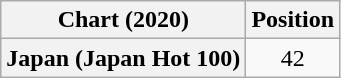<table class="wikitable plainrowheaders" style="text-align:center">
<tr>
<th scope="col">Chart (2020)</th>
<th scope="col">Position</th>
</tr>
<tr>
<th scope="row">Japan (Japan Hot 100)</th>
<td>42</td>
</tr>
</table>
